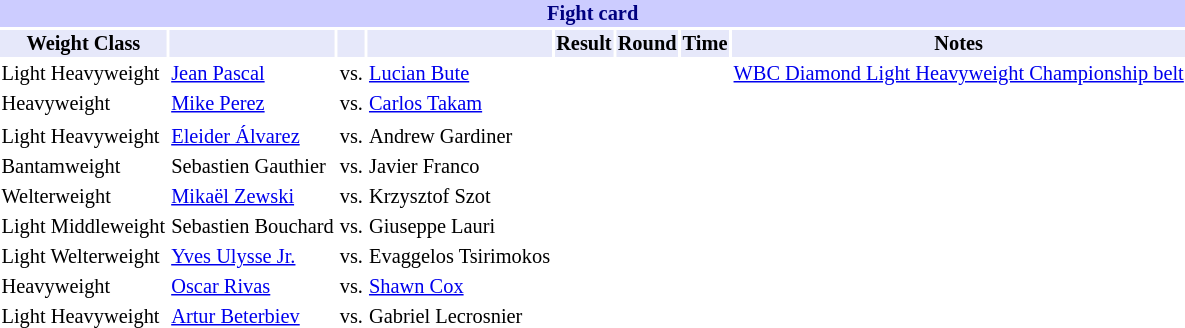<table class="toccolours" style="font-size: 85%;">
<tr>
<th colspan="8" style="background-color: #ccf; color: #000080; text-align: center;"><strong>Fight card</strong></th>
</tr>
<tr>
<th colspan="1" style="background-color: #E6E8FA; color: #000000; text-align: center;">Weight Class</th>
<th colspan="1" style="background-color: #E6E8FA; color: #000000; text-align: center;"></th>
<th colspan="1" style="background-color: #E6E8FA; color: #000000; text-align: center;"></th>
<th colspan="1" style="background-color: #E6E8FA; color: #000000; text-align: center;"></th>
<th colspan="1" style="background-color: #E6E8FA; color: #000000; text-align: center;">Result</th>
<th colspan="1" style="background-color: #E6E8FA; color: #000000; text-align: center;">Round</th>
<th colspan="1" style="background-color: #E6E8FA; color: #000000; text-align: center;">Time</th>
<th colspan="1" style="background-color: #E6E8FA; color: #000000; text-align: center;">Notes</th>
</tr>
<tr>
<td>Light Heavyweight</td>
<td> <a href='#'>Jean Pascal</a></td>
<td>vs.</td>
<td> <a href='#'>Lucian Bute</a></td>
<td></td>
<td align=center></td>
<td align=center></td>
<td><a href='#'>WBC Diamond Light Heavyweight Championship belt</a></td>
<td></td>
</tr>
<tr>
<td>Heavyweight</td>
<td> <a href='#'>Mike Perez</a></td>
<td>vs.</td>
<td> <a href='#'>Carlos Takam</a></td>
<td></td>
<td align=center></td>
<td align=center></td>
</tr>
<tr>
</tr>
<tr>
<td>Light Heavyweight</td>
<td> <a href='#'>Eleider Álvarez</a></td>
<td>vs.</td>
<td> Andrew Gardiner</td>
<td></td>
<td align=center></td>
<td align=center></td>
<td></td>
</tr>
<tr>
<td>Bantamweight</td>
<td> Sebastien Gauthier</td>
<td>vs.</td>
<td> Javier Franco</td>
<td align=center></td>
<td align=center></td>
<td></td>
</tr>
<tr>
<td>Welterweight</td>
<td> <a href='#'>Mikaël Zewski</a></td>
<td>vs.</td>
<td> Krzysztof Szot</td>
<td align=center></td>
<td align=center></td>
<td></td>
</tr>
<tr>
<td>Light Middleweight</td>
<td> Sebastien Bouchard</td>
<td>vs.</td>
<td> Giuseppe Lauri</td>
<td align=center></td>
<td align=center></td>
<td></td>
</tr>
<tr>
<td>Light Welterweight</td>
<td> <a href='#'>Yves Ulysse Jr.</a></td>
<td>vs.</td>
<td> Evaggelos Tsirimokos</td>
<td align=center></td>
<td align=center></td>
<td></td>
</tr>
<tr>
<td>Heavyweight</td>
<td> <a href='#'>Oscar Rivas</a></td>
<td>vs.</td>
<td> <a href='#'>Shawn Cox</a></td>
<td></td>
<td align=center></td>
<td align=center></td>
<td></td>
</tr>
<tr>
<td>Light Heavyweight</td>
<td> <a href='#'>Artur Beterbiev</a></td>
<td>vs.</td>
<td> Gabriel Lecrosnier</td>
<td></td>
</tr>
</table>
